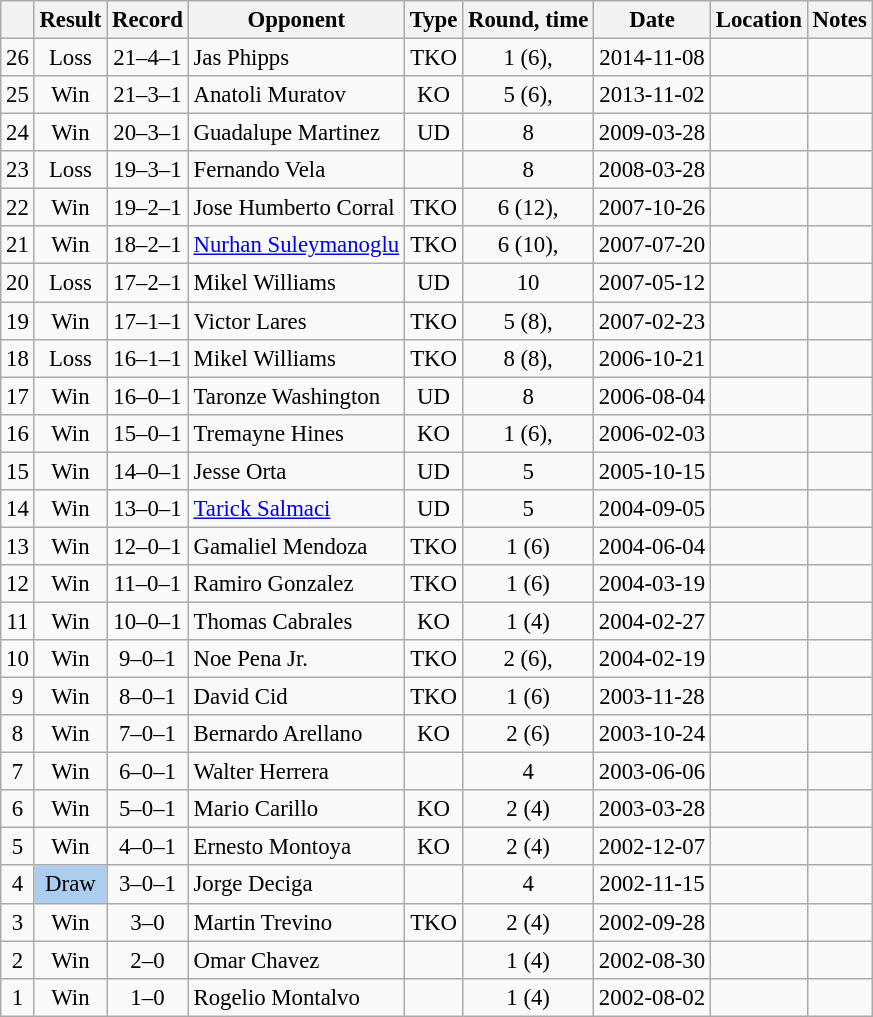<table class="wikitable" style="text-align:center; font-size:95%">
<tr>
<th></th>
<th>Result</th>
<th>Record</th>
<th>Opponent</th>
<th>Type</th>
<th>Round, time</th>
<th>Date</th>
<th>Location</th>
<th>Notes</th>
</tr>
<tr>
<td>26</td>
<td>Loss</td>
<td>21–4–1</td>
<td style="text-align:left;"> Jas Phipps</td>
<td>TKO</td>
<td>1 (6), </td>
<td>2014-11-08</td>
<td style="text-align:left;"> </td>
<td style="text-align:left;"></td>
</tr>
<tr>
<td>25</td>
<td>Win</td>
<td>21–3–1</td>
<td style="text-align:left;"> Anatoli Muratov</td>
<td>KO</td>
<td>5 (6), </td>
<td>2013-11-02</td>
<td style="text-align:left;"> </td>
<td style="text-align:left;"></td>
</tr>
<tr>
<td>24</td>
<td>Win</td>
<td>20–3–1</td>
<td style="text-align:left;"> Guadalupe Martinez</td>
<td>UD</td>
<td>8</td>
<td>2009-03-28</td>
<td style="text-align:left;"> </td>
<td style="text-align:left;"></td>
</tr>
<tr>
<td>23</td>
<td>Loss</td>
<td>19–3–1</td>
<td style="text-align:left;"> Fernando Vela</td>
<td></td>
<td>8</td>
<td>2008-03-28</td>
<td style="text-align:left;"> </td>
<td style="text-align:left;"></td>
</tr>
<tr>
<td>22</td>
<td>Win</td>
<td>19–2–1</td>
<td style="text-align:left;"> Jose Humberto Corral</td>
<td>TKO</td>
<td>6 (12), </td>
<td>2007-10-26</td>
<td style="text-align:left;"> </td>
<td style="text-align:left;"></td>
</tr>
<tr>
<td>21</td>
<td>Win</td>
<td>18–2–1</td>
<td style="text-align:left;"> <a href='#'>Nurhan Suleymanoglu</a></td>
<td>TKO</td>
<td>6 (10), </td>
<td>2007-07-20</td>
<td style="text-align:left;"> </td>
<td style="text-align:left;"></td>
</tr>
<tr>
<td>20</td>
<td>Loss</td>
<td>17–2–1</td>
<td style="text-align:left;"> Mikel Williams</td>
<td>UD</td>
<td>10</td>
<td>2007-05-12</td>
<td style="text-align:left;"> </td>
<td style="text-align:left;"></td>
</tr>
<tr>
<td>19</td>
<td>Win</td>
<td>17–1–1</td>
<td style="text-align:left;"> Victor Lares</td>
<td>TKO</td>
<td>5 (8), </td>
<td>2007-02-23</td>
<td style="text-align:left;"> </td>
<td style="text-align:left;"></td>
</tr>
<tr>
<td>18</td>
<td>Loss</td>
<td>16–1–1</td>
<td style="text-align:left;"> Mikel Williams</td>
<td>TKO</td>
<td>8 (8), </td>
<td>2006-10-21</td>
<td style="text-align:left;"> </td>
<td style="text-align:left;"></td>
</tr>
<tr>
<td>17</td>
<td>Win</td>
<td>16–0–1</td>
<td style="text-align:left;"> Taronze Washington</td>
<td>UD</td>
<td>8</td>
<td>2006-08-04</td>
<td style="text-align:left;"> </td>
<td style="text-align:left;"></td>
</tr>
<tr>
<td>16</td>
<td>Win</td>
<td>15–0–1</td>
<td style="text-align:left;"> Tremayne Hines</td>
<td>KO</td>
<td>1 (6), </td>
<td>2006-02-03</td>
<td style="text-align:left;"> </td>
<td style="text-align:left;"></td>
</tr>
<tr>
<td>15</td>
<td>Win</td>
<td>14–0–1</td>
<td style="text-align:left;"> Jesse Orta</td>
<td>UD</td>
<td>5</td>
<td>2005-10-15</td>
<td style="text-align:left;"> </td>
<td style="text-align:left;"></td>
</tr>
<tr>
<td>14</td>
<td>Win</td>
<td>13–0–1</td>
<td style="text-align:left;"> <a href='#'>Tarick Salmaci</a></td>
<td>UD</td>
<td>5</td>
<td>2004-09-05</td>
<td style="text-align:left;"> </td>
<td style="text-align:left;"></td>
</tr>
<tr>
<td>13</td>
<td>Win</td>
<td>12–0–1</td>
<td style="text-align:left;"> Gamaliel Mendoza</td>
<td>TKO</td>
<td>1 (6)</td>
<td>2004-06-04</td>
<td style="text-align:left;"> </td>
<td style="text-align:left;"></td>
</tr>
<tr>
<td>12</td>
<td>Win</td>
<td>11–0–1</td>
<td style="text-align:left;"> Ramiro Gonzalez</td>
<td>TKO</td>
<td>1 (6)</td>
<td>2004-03-19</td>
<td style="text-align:left;"> </td>
<td style="text-align:left;"></td>
</tr>
<tr>
<td>11</td>
<td>Win</td>
<td>10–0–1</td>
<td style="text-align:left;"> Thomas Cabrales</td>
<td>KO</td>
<td>1 (4)</td>
<td>2004-02-27</td>
<td style="text-align:left;"> </td>
<td style="text-align:left;"></td>
</tr>
<tr>
<td>10</td>
<td>Win</td>
<td>9–0–1</td>
<td style="text-align:left;"> Noe Pena Jr.</td>
<td>TKO</td>
<td>2 (6), </td>
<td>2004-02-19</td>
<td style="text-align:left;"> </td>
<td style="text-align:left;"></td>
</tr>
<tr>
<td>9</td>
<td>Win</td>
<td>8–0–1</td>
<td style="text-align:left;"> David Cid</td>
<td>TKO</td>
<td>1 (6)</td>
<td>2003-11-28</td>
<td style="text-align:left;"> </td>
<td style="text-align:left;"></td>
</tr>
<tr>
<td>8</td>
<td>Win</td>
<td>7–0–1</td>
<td style="text-align:left;"> Bernardo Arellano</td>
<td>KO</td>
<td>2 (6)</td>
<td>2003-10-24</td>
<td style="text-align:left;"> </td>
<td style="text-align:left;"></td>
</tr>
<tr>
<td>7</td>
<td>Win</td>
<td>6–0–1</td>
<td style="text-align:left;"> Walter Herrera</td>
<td></td>
<td>4</td>
<td>2003-06-06</td>
<td style="text-align:left;"> </td>
<td style="text-align:left;"></td>
</tr>
<tr>
<td>6</td>
<td>Win</td>
<td>5–0–1</td>
<td style="text-align:left;"> Mario Carillo</td>
<td>KO</td>
<td>2 (4)</td>
<td>2003-03-28</td>
<td style="text-align:left;"> </td>
<td style="text-align:left;"></td>
</tr>
<tr>
<td>5</td>
<td>Win</td>
<td>4–0–1</td>
<td style="text-align:left;"> Ernesto Montoya</td>
<td>KO</td>
<td>2 (4)</td>
<td>2002-12-07</td>
<td style="text-align:left;"> </td>
<td style="text-align:left;"></td>
</tr>
<tr>
<td>4</td>
<td style="background:#abcdef;">Draw</td>
<td>3–0–1</td>
<td style="text-align:left;"> Jorge Deciga</td>
<td></td>
<td>4</td>
<td>2002-11-15</td>
<td style="text-align:left;"> </td>
<td style="text-align:left;"></td>
</tr>
<tr>
<td>3</td>
<td>Win</td>
<td>3–0</td>
<td style="text-align:left;"> Martin Trevino</td>
<td>TKO</td>
<td>2 (4)</td>
<td>2002-09-28</td>
<td style="text-align:left;"> </td>
<td style="text-align:left;"></td>
</tr>
<tr>
<td>2</td>
<td>Win</td>
<td>2–0</td>
<td style="text-align:left;"> Omar Chavez</td>
<td></td>
<td>1 (4)</td>
<td>2002-08-30</td>
<td style="text-align:left;"> </td>
<td style="text-align:left;"></td>
</tr>
<tr>
<td>1</td>
<td>Win</td>
<td>1–0</td>
<td style="text-align:left;"> Rogelio Montalvo</td>
<td></td>
<td>1 (4)</td>
<td>2002-08-02</td>
<td style="text-align:left;"> </td>
<td style="text-align:left;"></td>
</tr>
</table>
